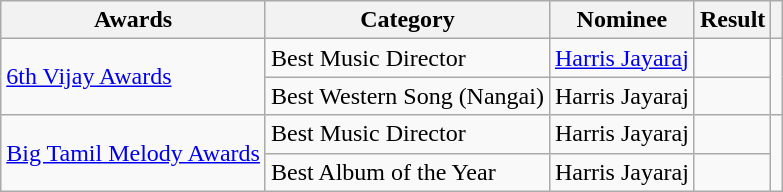<table class="wikitable">
<tr>
<th>Awards</th>
<th>Category</th>
<th>Nominee</th>
<th>Result</th>
<th></th>
</tr>
<tr>
<td rowspan="2"><a href='#'>6th Vijay Awards</a></td>
<td>Best Music Director</td>
<td><a href='#'>Harris Jayaraj</a></td>
<td></td>
<td rowspan="2" style="text-align: center;"></td>
</tr>
<tr>
<td>Best Western Song (Nangai)</td>
<td>Harris Jayaraj</td>
<td></td>
</tr>
<tr>
<td rowspan="2"><a href='#'>Big Tamil Melody Awards</a></td>
<td>Best Music Director</td>
<td>Harris Jayaraj</td>
<td></td>
<td rowspan="2" style="text-align: center;"></td>
</tr>
<tr>
<td>Best Album of the Year</td>
<td>Harris Jayaraj</td>
<td></td>
</tr>
</table>
